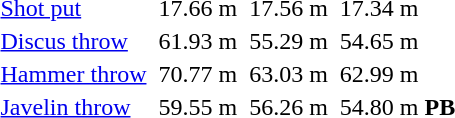<table>
<tr>
</tr>
<tr>
<td><a href='#'>Shot put</a></td>
<td></td>
<td>17.66 m</td>
<td></td>
<td>17.56 m</td>
<td></td>
<td>17.34 m</td>
</tr>
<tr>
<td><a href='#'>Discus throw</a></td>
<td></td>
<td>61.93 m</td>
<td></td>
<td>55.29 m</td>
<td></td>
<td>54.65 m</td>
</tr>
<tr>
<td><a href='#'>Hammer throw</a></td>
<td></td>
<td>70.77 m</td>
<td></td>
<td>63.03 m</td>
<td></td>
<td>62.99 m</td>
</tr>
<tr>
<td><a href='#'>Javelin throw</a></td>
<td></td>
<td>59.55 m</td>
<td></td>
<td>56.26 m</td>
<td></td>
<td>54.80 m <strong>PB</strong></td>
</tr>
</table>
